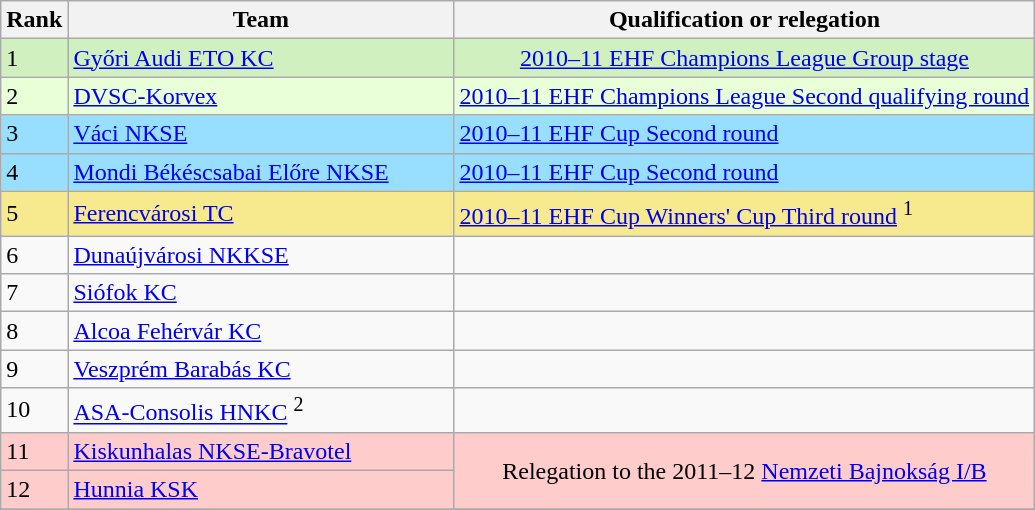<table class="wikitable">
<tr>
<th>Rank</th>
<th>Team</th>
<th>Qualification or relegation</th>
</tr>
<tr bgcolor=#D0F0C0>
<td>1</td>
<td width=250 align="left" bgcolor=#D0F0C0><a href='#'>Győri Audi ETO KC</a></td>
<td width=380 align="center" bgcolor=#D0F0C0><a href='#'>2010–11 EHF Champions League Group stage</a></td>
</tr>
<tr bgcolor=#E8FFD8>
<td>2</td>
<td><a href='#'>DVSC-Korvex</a></td>
<td><a href='#'>2010–11 EHF Champions League Second qualifying round</a></td>
</tr>
<tr bgcolor=#97DEFF>
<td>3</td>
<td><a href='#'>Váci NKSE</a></td>
<td><a href='#'>2010–11 EHF Cup Second round</a></td>
</tr>
<tr bgcolor=#97DEFF>
<td>4</td>
<td><a href='#'>Mondi Békéscsabai Előre NKSE</a></td>
<td><a href='#'>2010–11 EHF Cup Second round</a></td>
</tr>
<tr bgcolor=#F7E98E>
<td>5</td>
<td><a href='#'>Ferencvárosi TC</a></td>
<td><a href='#'>2010–11 EHF Cup Winners' Cup Third round</a> <sup>1</sup></td>
</tr>
<tr>
<td>6</td>
<td><a href='#'>Dunaújvárosi NKKSE</a></td>
<td></td>
</tr>
<tr>
<td>7</td>
<td><a href='#'>Siófok KC</a></td>
<td></td>
</tr>
<tr>
<td>8</td>
<td><a href='#'>Alcoa Fehérvár KC</a></td>
<td></td>
</tr>
<tr>
<td>9</td>
<td><a href='#'>Veszprém Barabás KC</a></td>
<td></td>
</tr>
<tr>
<td>10</td>
<td><a href='#'>ASA-Consolis HNKC</a> <sup>2</sup></td>
<td></td>
</tr>
<tr bgcolor=#FFCCCC>
<td>11</td>
<td><a href='#'>Kiskunhalas NKSE-Bravotel</a></td>
<td rowspan="2" align="center" bgcolor=#FFCCCC>Relegation to the 2011–12 <a href='#'>Nemzeti Bajnokság I/B</a></td>
</tr>
<tr bgcolor=#FFCCCC>
<td>12</td>
<td><a href='#'>Hunnia KSK</a></td>
</tr>
<tr>
</tr>
</table>
